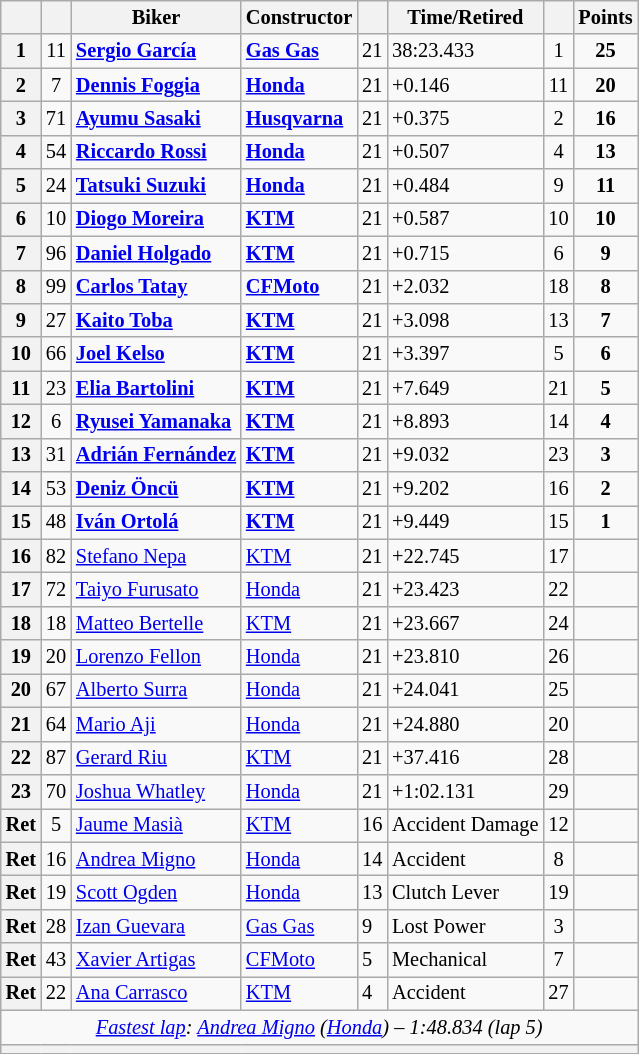<table class="wikitable sortable" style="font-size: 85%;">
<tr>
<th scope="col"></th>
<th scope="col"></th>
<th scope="col">Biker</th>
<th scope="col">Constructor</th>
<th scope="col" class="unsortable"></th>
<th scope="col" class="unsortable">Time/Retired</th>
<th scope="col"></th>
<th scope="col">Points</th>
</tr>
<tr>
<th scope="row">1</th>
<td align="center">11</td>
<td> <strong><a href='#'>Sergio García</a></strong></td>
<td><strong><a href='#'>Gas Gas</a></strong></td>
<td>21</td>
<td>38:23.433</td>
<td align="center">1</td>
<td align="center"><strong>25</strong></td>
</tr>
<tr>
<th scope="row">2</th>
<td align="center">7</td>
<td> <strong><a href='#'>Dennis Foggia</a></strong></td>
<td><strong><a href='#'>Honda</a></strong></td>
<td>21</td>
<td>+0.146</td>
<td align="center">11</td>
<td align="center"><strong>20</strong></td>
</tr>
<tr>
<th scope="row">3</th>
<td align="center">71</td>
<td> <strong><a href='#'>Ayumu Sasaki</a></strong></td>
<td><strong><a href='#'>Husqvarna</a></strong></td>
<td>21</td>
<td>+0.375</td>
<td align="center">2</td>
<td align="center"><strong>16</strong></td>
</tr>
<tr>
<th scope="row">4</th>
<td align="center">54</td>
<td> <strong><a href='#'>Riccardo Rossi</a></strong></td>
<td><strong><a href='#'>Honda</a></strong></td>
<td>21</td>
<td>+0.507</td>
<td align="center">4</td>
<td align="center"><strong>13</strong></td>
</tr>
<tr>
<th scope="row">5</th>
<td align="center">24</td>
<td> <strong><a href='#'>Tatsuki Suzuki</a></strong></td>
<td><strong><a href='#'>Honda</a></strong></td>
<td>21</td>
<td>+0.484</td>
<td align="center">9</td>
<td align="center"><strong>11</strong></td>
</tr>
<tr>
<th scope="row">6</th>
<td align="center">10</td>
<td> <strong><a href='#'>Diogo Moreira</a></strong></td>
<td><strong><a href='#'>KTM</a></strong></td>
<td>21</td>
<td>+0.587</td>
<td align="center">10</td>
<td align="center"><strong>10</strong></td>
</tr>
<tr>
<th scope="row">7</th>
<td align="center">96</td>
<td> <strong><a href='#'>Daniel Holgado</a></strong></td>
<td><strong><a href='#'>KTM</a></strong></td>
<td>21</td>
<td>+0.715</td>
<td align="center">6</td>
<td align="center"><strong>9</strong></td>
</tr>
<tr>
<th scope="row">8</th>
<td align="center">99</td>
<td> <strong><a href='#'>Carlos Tatay</a></strong></td>
<td><strong><a href='#'>CFMoto</a></strong></td>
<td>21</td>
<td>+2.032</td>
<td align="center">18</td>
<td align="center"><strong>8</strong></td>
</tr>
<tr>
<th scope="row">9</th>
<td align="center">27</td>
<td> <strong><a href='#'>Kaito Toba</a></strong></td>
<td><strong><a href='#'>KTM</a></strong></td>
<td>21</td>
<td>+3.098</td>
<td align="center">13</td>
<td align="center"><strong>7</strong></td>
</tr>
<tr>
<th scope="row">10</th>
<td align="center">66</td>
<td> <strong><a href='#'>Joel Kelso</a></strong></td>
<td><strong><a href='#'>KTM</a></strong></td>
<td>21</td>
<td>+3.397</td>
<td align="center">5</td>
<td align="center"><strong>6</strong></td>
</tr>
<tr>
<th scope="row">11</th>
<td align="center">23</td>
<td> <strong><a href='#'>Elia Bartolini</a></strong></td>
<td><strong><a href='#'>KTM</a></strong></td>
<td>21</td>
<td>+7.649</td>
<td align="center">21</td>
<td align="center"><strong>5</strong></td>
</tr>
<tr>
<th scope="row">12</th>
<td align="center">6</td>
<td> <strong><a href='#'>Ryusei Yamanaka</a></strong></td>
<td><strong><a href='#'>KTM</a></strong></td>
<td>21</td>
<td>+8.893</td>
<td align="center">14</td>
<td align="center"><strong>4</strong></td>
</tr>
<tr>
<th scope="row">13</th>
<td align="center">31</td>
<td> <strong><a href='#'>Adrián Fernández</a></strong></td>
<td><strong><a href='#'>KTM</a></strong></td>
<td>21</td>
<td>+9.032</td>
<td align="center">23</td>
<td align="center"><strong>3</strong></td>
</tr>
<tr>
<th scope="row">14</th>
<td align="center">53</td>
<td> <strong><a href='#'>Deniz Öncü</a></strong></td>
<td><strong><a href='#'>KTM</a></strong></td>
<td>21</td>
<td>+9.202</td>
<td align="center">16</td>
<td align="center"><strong>2</strong></td>
</tr>
<tr>
<th scope="row">15</th>
<td align="center">48</td>
<td> <strong><a href='#'>Iván Ortolá</a></strong></td>
<td><strong><a href='#'>KTM</a></strong></td>
<td>21</td>
<td>+9.449</td>
<td align="center">15</td>
<td align="center"><strong>1</strong></td>
</tr>
<tr>
<th scope="row">16</th>
<td align="center">82</td>
<td> <a href='#'>Stefano Nepa</a></td>
<td><a href='#'>KTM</a></td>
<td>21</td>
<td>+22.745</td>
<td align="center">17</td>
<td></td>
</tr>
<tr>
<th scope="row">17</th>
<td align="center">72</td>
<td> <a href='#'>Taiyo Furusato</a></td>
<td><a href='#'>Honda</a></td>
<td>21</td>
<td>+23.423</td>
<td align="center">22</td>
<td></td>
</tr>
<tr>
<th scope="row">18</th>
<td align="center">18</td>
<td> <a href='#'>Matteo Bertelle</a></td>
<td><a href='#'>KTM</a></td>
<td>21</td>
<td>+23.667</td>
<td align="center">24</td>
<td></td>
</tr>
<tr>
<th scope="row">19</th>
<td align="center">20</td>
<td> <a href='#'>Lorenzo Fellon</a></td>
<td><a href='#'>Honda</a></td>
<td>21</td>
<td>+23.810</td>
<td align="center">26</td>
<td></td>
</tr>
<tr>
<th scope="row">20</th>
<td align="center">67</td>
<td> <a href='#'>Alberto Surra</a></td>
<td><a href='#'>Honda</a></td>
<td>21</td>
<td>+24.041</td>
<td align="center">25</td>
<td></td>
</tr>
<tr>
<th scope="row">21</th>
<td align="center">64</td>
<td> <a href='#'>Mario Aji</a></td>
<td><a href='#'>Honda</a></td>
<td>21</td>
<td>+24.880</td>
<td align="center">20</td>
<td></td>
</tr>
<tr>
<th scope="row">22</th>
<td align="center">87</td>
<td> <a href='#'>Gerard Riu</a></td>
<td><a href='#'>KTM</a></td>
<td>21</td>
<td>+37.416</td>
<td align="center">28</td>
<td></td>
</tr>
<tr>
<th scope="row">23</th>
<td align="center">70</td>
<td> <a href='#'>Joshua Whatley</a></td>
<td><a href='#'>Honda</a></td>
<td>21</td>
<td>+1:02.131</td>
<td align="center">29</td>
<td></td>
</tr>
<tr>
<th scope="row">Ret</th>
<td align="center">5</td>
<td> <a href='#'>Jaume Masià</a></td>
<td><a href='#'>KTM</a></td>
<td>16</td>
<td>Accident Damage</td>
<td align="center">12</td>
<td></td>
</tr>
<tr>
<th scope="row">Ret</th>
<td align="center">16</td>
<td> <a href='#'>Andrea Migno</a></td>
<td><a href='#'>Honda</a></td>
<td>14</td>
<td>Accident</td>
<td align="center">8</td>
<td></td>
</tr>
<tr>
<th scope="row">Ret</th>
<td align="center">19</td>
<td> <a href='#'>Scott Ogden</a></td>
<td><a href='#'>Honda</a></td>
<td>13</td>
<td>Clutch Lever</td>
<td align="center">19</td>
<td></td>
</tr>
<tr>
<th scope="row">Ret</th>
<td align="center">28</td>
<td> <a href='#'>Izan Guevara</a></td>
<td><a href='#'>Gas Gas</a></td>
<td>9</td>
<td>Lost Power</td>
<td align="center">3</td>
<td></td>
</tr>
<tr>
<th scope="row">Ret</th>
<td align="center">43</td>
<td> <a href='#'>Xavier Artigas</a></td>
<td><a href='#'>CFMoto</a></td>
<td>5</td>
<td>Mechanical</td>
<td align="center">7</td>
<td></td>
</tr>
<tr>
<th scope="row">Ret</th>
<td align="center">22</td>
<td> <a href='#'>Ana Carrasco</a></td>
<td><a href='#'>KTM</a></td>
<td>4</td>
<td>Accident</td>
<td align="center">27</td>
<td></td>
</tr>
<tr class="sortbottom">
<td colspan="8" style="text-align:center"><em><a href='#'>Fastest lap</a>:  <a href='#'>Andrea Migno</a> (<a href='#'>Honda</a>) – 1:48.834 (lap 5)</em></td>
</tr>
<tr>
<th colspan=8></th>
</tr>
</table>
